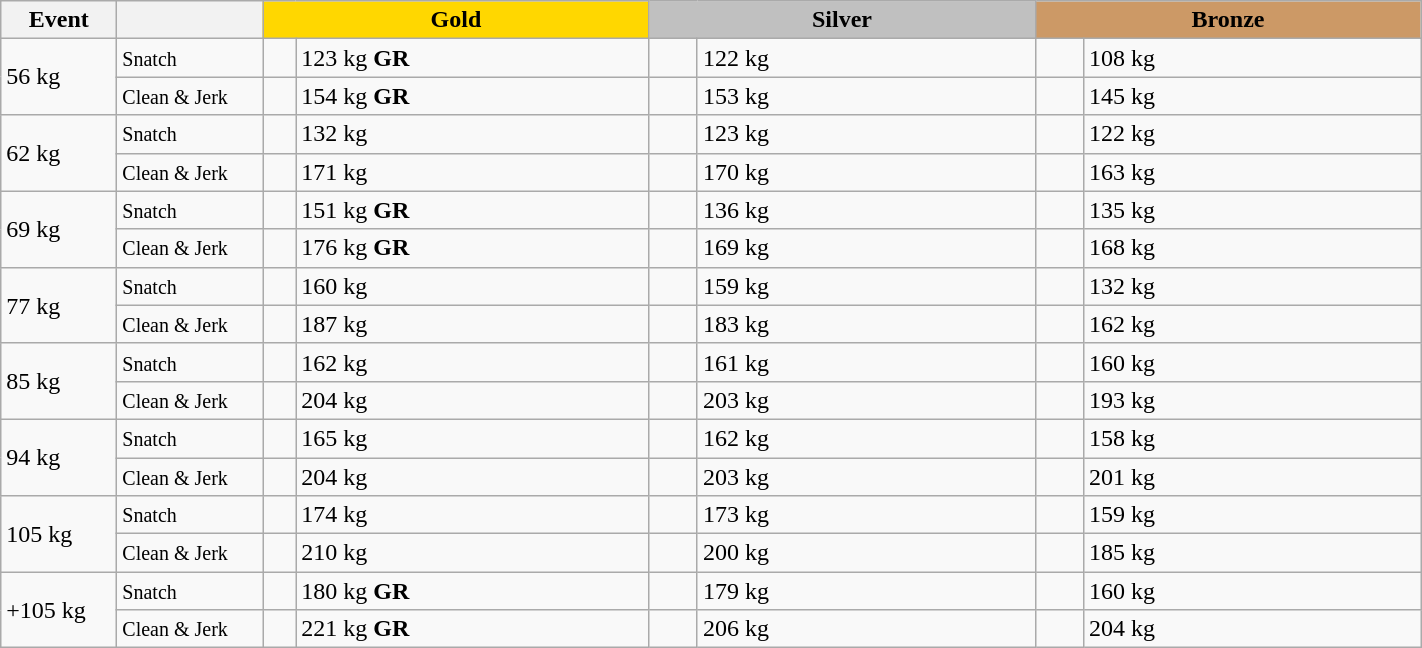<table class="wikitable">
<tr>
<th width="70">Event</th>
<th width="90"></th>
<td colspan="2" bgcolor="gold" align="center" width="250"><strong>Gold</strong></td>
<td colspan="2" bgcolor=silver  align="center" width="250"><strong>Silver</strong></td>
<td colspan="2" bgcolor="#cc9966" align="center" width="250"><strong>Bronze</strong></td>
</tr>
<tr>
<td rowspan="2">56 kg</td>
<td><small>Snatch</small></td>
<td></td>
<td>123 kg <strong>GR</strong></td>
<td></td>
<td>122 kg</td>
<td></td>
<td>108 kg</td>
</tr>
<tr>
<td><small>Clean & Jerk</small></td>
<td></td>
<td>154 kg <strong>GR</strong></td>
<td></td>
<td>153 kg</td>
<td></td>
<td>145 kg</td>
</tr>
<tr>
<td rowspan="2">62 kg</td>
<td><small>Snatch</small></td>
<td></td>
<td>132 kg</td>
<td></td>
<td>123 kg</td>
<td></td>
<td>122 kg</td>
</tr>
<tr>
<td><small>Clean & Jerk</small></td>
<td></td>
<td>171 kg</td>
<td></td>
<td>170 kg</td>
<td></td>
<td>163 kg</td>
</tr>
<tr>
<td rowspan="2">69 kg</td>
<td><small>Snatch</small></td>
<td></td>
<td>151 kg <strong>GR</strong></td>
<td></td>
<td>136 kg</td>
<td></td>
<td>135 kg</td>
</tr>
<tr>
<td><small>Clean & Jerk</small></td>
<td></td>
<td>176 kg <strong>GR</strong></td>
<td></td>
<td>169 kg</td>
<td></td>
<td>168 kg</td>
</tr>
<tr>
<td rowspan="2">77 kg</td>
<td><small>Snatch</small></td>
<td></td>
<td>160 kg</td>
<td></td>
<td>159 kg</td>
<td></td>
<td>132 kg</td>
</tr>
<tr>
<td><small>Clean & Jerk</small></td>
<td></td>
<td>187 kg</td>
<td></td>
<td>183 kg</td>
<td></td>
<td>162 kg</td>
</tr>
<tr>
<td rowspan="2">85 kg</td>
<td><small>Snatch</small></td>
<td></td>
<td>162 kg</td>
<td></td>
<td>161 kg</td>
<td></td>
<td>160 kg</td>
</tr>
<tr>
<td><small>Clean & Jerk</small></td>
<td></td>
<td>204 kg</td>
<td></td>
<td>203 kg</td>
<td></td>
<td>193 kg</td>
</tr>
<tr>
<td rowspan="2">94 kg</td>
<td><small>Snatch</small></td>
<td></td>
<td>165 kg</td>
<td></td>
<td>162 kg</td>
<td></td>
<td>158 kg</td>
</tr>
<tr>
<td><small>Clean & Jerk</small></td>
<td></td>
<td>204 kg</td>
<td></td>
<td>203 kg</td>
<td></td>
<td>201 kg</td>
</tr>
<tr>
<td rowspan="2">105 kg</td>
<td><small>Snatch</small></td>
<td></td>
<td>174 kg</td>
<td></td>
<td>173 kg</td>
<td></td>
<td>159 kg</td>
</tr>
<tr>
<td><small>Clean & Jerk</small></td>
<td></td>
<td>210 kg</td>
<td></td>
<td>200 kg</td>
<td></td>
<td>185 kg</td>
</tr>
<tr>
<td rowspan="2">+105 kg</td>
<td><small>Snatch</small></td>
<td></td>
<td>180 kg <strong>GR</strong></td>
<td></td>
<td>179 kg</td>
<td></td>
<td>160 kg</td>
</tr>
<tr>
<td><small>Clean & Jerk</small></td>
<td></td>
<td>221 kg <strong>GR</strong></td>
<td></td>
<td>206 kg</td>
<td></td>
<td>204 kg</td>
</tr>
</table>
